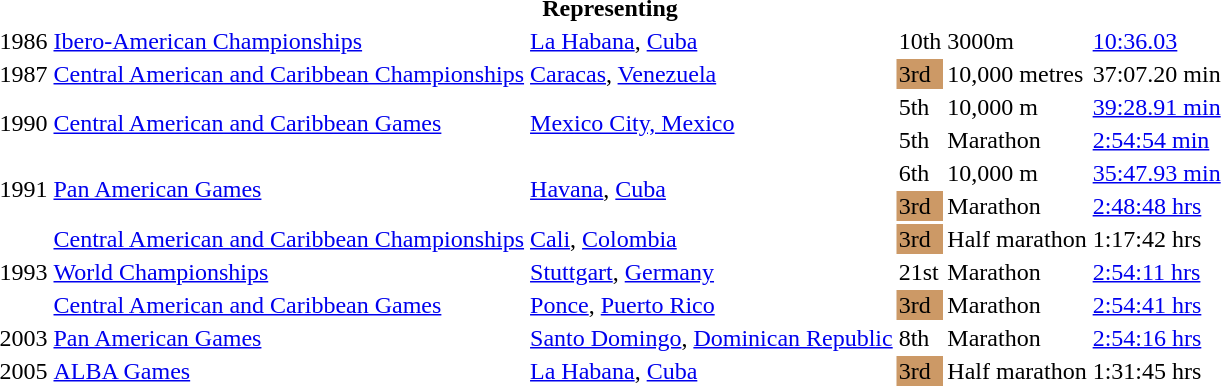<table>
<tr>
<th colspan="6">Representing </th>
</tr>
<tr>
<td>1986</td>
<td><a href='#'>Ibero-American Championships</a></td>
<td><a href='#'>La Habana</a>, <a href='#'>Cuba</a></td>
<td>10th</td>
<td>3000m</td>
<td><a href='#'>10:36.03</a></td>
</tr>
<tr>
<td>1987</td>
<td><a href='#'>Central American and Caribbean Championships</a></td>
<td><a href='#'>Caracas</a>, <a href='#'>Venezuela</a></td>
<td bgcolor=cc9966>3rd</td>
<td>10,000 metres</td>
<td>37:07.20 min</td>
</tr>
<tr>
<td rowspan=2>1990</td>
<td rowspan=2><a href='#'>Central American and Caribbean Games</a></td>
<td rowspan=2><a href='#'>Mexico City, Mexico</a></td>
<td>5th</td>
<td>10,000 m</td>
<td><a href='#'>39:28.91 min</a></td>
</tr>
<tr>
<td>5th</td>
<td>Marathon</td>
<td><a href='#'>2:54:54 min</a></td>
</tr>
<tr>
<td rowspan=2>1991</td>
<td rowspan=2><a href='#'>Pan American Games</a></td>
<td rowspan=2><a href='#'>Havana</a>, <a href='#'>Cuba</a></td>
<td>6th</td>
<td>10,000 m</td>
<td><a href='#'>35:47.93 min</a></td>
</tr>
<tr>
<td bgcolor=cc9966>3rd</td>
<td>Marathon</td>
<td><a href='#'>2:48:48 hrs</a></td>
</tr>
<tr>
<td rowspan=3>1993</td>
<td><a href='#'>Central American and Caribbean Championships</a></td>
<td><a href='#'>Cali</a>, <a href='#'>Colombia</a></td>
<td bgcolor=cc9966>3rd</td>
<td>Half marathon</td>
<td>1:17:42 hrs</td>
</tr>
<tr>
<td><a href='#'>World Championships</a></td>
<td><a href='#'>Stuttgart</a>, <a href='#'>Germany</a></td>
<td>21st</td>
<td>Marathon</td>
<td><a href='#'>2:54:11 hrs</a></td>
</tr>
<tr>
<td><a href='#'>Central American and Caribbean Games</a></td>
<td><a href='#'>Ponce</a>, <a href='#'>Puerto Rico</a></td>
<td bgcolor=cc9966>3rd</td>
<td>Marathon</td>
<td><a href='#'>2:54:41 hrs</a></td>
</tr>
<tr>
<td>2003</td>
<td><a href='#'>Pan American Games</a></td>
<td><a href='#'>Santo Domingo</a>, <a href='#'>Dominican Republic</a></td>
<td>8th</td>
<td>Marathon</td>
<td><a href='#'>2:54:16 hrs</a></td>
</tr>
<tr>
<td>2005</td>
<td><a href='#'>ALBA Games</a></td>
<td><a href='#'>La Habana</a>, <a href='#'>Cuba</a></td>
<td bgcolor=cc9966>3rd</td>
<td>Half marathon</td>
<td>1:31:45 hrs</td>
</tr>
</table>
